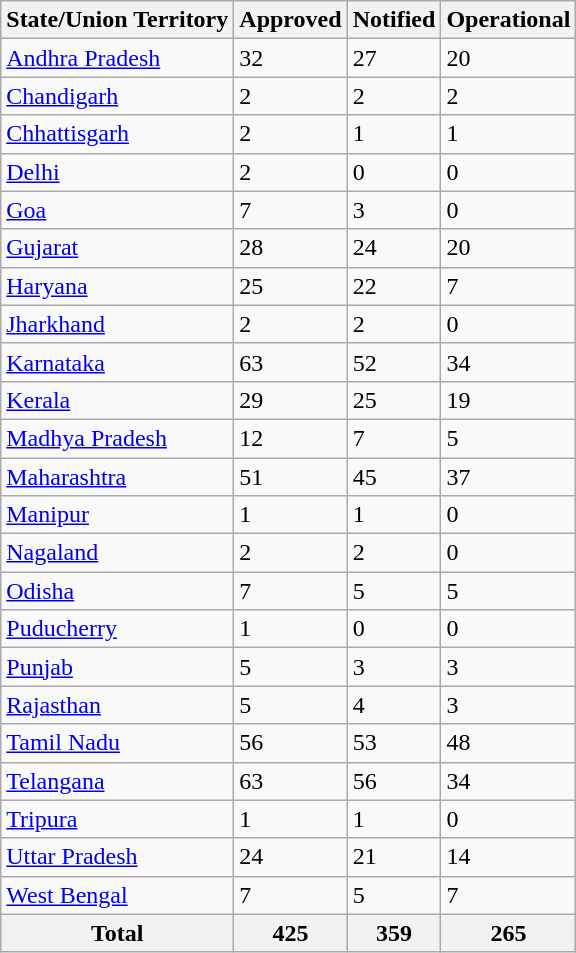<table class="wikitable sortable">
<tr>
<th>State/Union Territory</th>
<th>Approved</th>
<th>Notified</th>
<th>Operational</th>
</tr>
<tr>
<td><a href='#'>Andhra Pradesh</a></td>
<td>32</td>
<td>27</td>
<td>20</td>
</tr>
<tr>
<td><a href='#'>Chandigarh</a></td>
<td>2</td>
<td>2</td>
<td>2</td>
</tr>
<tr>
<td><a href='#'>Chhattisgarh</a></td>
<td>2</td>
<td>1</td>
<td>1</td>
</tr>
<tr>
<td><a href='#'>Delhi</a></td>
<td>2</td>
<td>0</td>
<td>0</td>
</tr>
<tr>
<td><a href='#'>Goa</a></td>
<td>7</td>
<td>3</td>
<td>0</td>
</tr>
<tr>
<td><a href='#'>Gujarat</a></td>
<td>28</td>
<td>24</td>
<td>20</td>
</tr>
<tr>
<td><a href='#'>Haryana</a></td>
<td>25</td>
<td>22</td>
<td>7</td>
</tr>
<tr>
<td><a href='#'>Jharkhand</a></td>
<td>2</td>
<td>2</td>
<td>0</td>
</tr>
<tr>
<td><a href='#'>Karnataka</a></td>
<td>63</td>
<td>52</td>
<td>34</td>
</tr>
<tr>
<td><a href='#'>Kerala</a></td>
<td>29</td>
<td>25</td>
<td>19</td>
</tr>
<tr>
<td><a href='#'>Madhya Pradesh</a></td>
<td>12</td>
<td>7</td>
<td>5</td>
</tr>
<tr>
<td><a href='#'>Maharashtra</a></td>
<td>51</td>
<td>45</td>
<td>37</td>
</tr>
<tr>
<td><a href='#'>Manipur</a></td>
<td>1</td>
<td>1</td>
<td>0</td>
</tr>
<tr>
<td><a href='#'>Nagaland</a></td>
<td>2</td>
<td>2</td>
<td>0</td>
</tr>
<tr>
<td><a href='#'>Odisha</a></td>
<td>7</td>
<td>5</td>
<td>5</td>
</tr>
<tr>
<td><a href='#'>Puducherry</a></td>
<td>1</td>
<td>0</td>
<td>0</td>
</tr>
<tr>
<td><a href='#'>Punjab</a></td>
<td>5</td>
<td>3</td>
<td>3</td>
</tr>
<tr>
<td><a href='#'>Rajasthan</a></td>
<td>5</td>
<td>4</td>
<td>3</td>
</tr>
<tr>
<td><a href='#'>Tamil Nadu</a></td>
<td>56</td>
<td>53</td>
<td>48</td>
</tr>
<tr>
<td><a href='#'>Telangana</a></td>
<td>63</td>
<td>56</td>
<td>34</td>
</tr>
<tr>
<td><a href='#'>Tripura</a></td>
<td>1</td>
<td>1</td>
<td>0</td>
</tr>
<tr>
<td><a href='#'>Uttar Pradesh</a></td>
<td>24</td>
<td>21</td>
<td>14</td>
</tr>
<tr>
<td><a href='#'>West Bengal</a></td>
<td>7</td>
<td>5</td>
<td>7</td>
</tr>
<tr>
<th>Total</th>
<th>425</th>
<th>359</th>
<th>265</th>
</tr>
</table>
